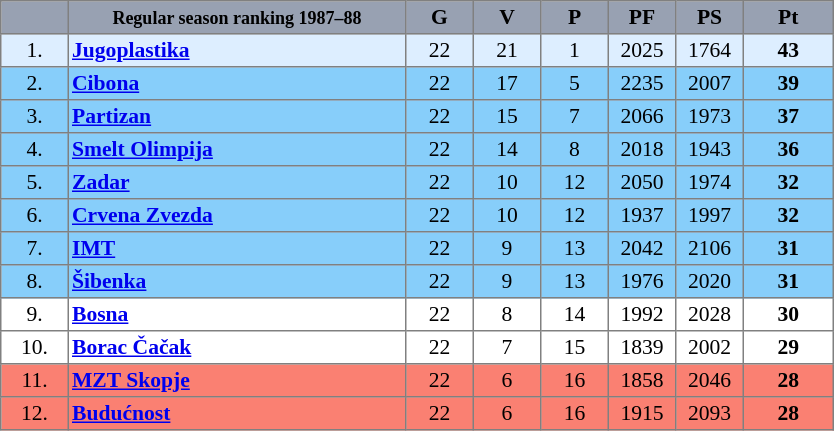<table align=center style="font-size: 90%; border-collapse:collapse" border=1 cellspacing=0 cellpadding=2>
<tr align=center bgcolor=#98A1B2>
<th width=40></th>
<th width=220><span><small>Regular season ranking 1987–88</small></span></th>
<th width="40"><span>G</span></th>
<th width="40"><span>V</span></th>
<th width="40"><span>P</span></th>
<th width="40"><span>PF</span></th>
<th width="40"><span>PS</span></th>
<th width="55"><span>Pt</span></th>
</tr>
<tr align=center style="background:#DDEEFF">
<td>1.</td>
<td style="text-align:left;"><strong><a href='#'>Jugoplastika</a></strong></td>
<td>22</td>
<td>21</td>
<td>1</td>
<td>2025</td>
<td>1764</td>
<td><strong>43</strong></td>
</tr>
<tr align=center style="background:#87CEFA">
<td>2.</td>
<td style="text-align:left;"><strong><a href='#'>Cibona</a></strong></td>
<td>22</td>
<td>17</td>
<td>5</td>
<td>2235</td>
<td>2007</td>
<td><strong>39</strong></td>
</tr>
<tr align=center style="background:#87CEFA">
<td>3.</td>
<td style="text-align:left;"><strong><a href='#'>Partizan</a></strong></td>
<td>22</td>
<td>15</td>
<td>7</td>
<td>2066</td>
<td>1973</td>
<td><strong>37</strong></td>
</tr>
<tr align=center style="background:#87CEFA">
<td>4.</td>
<td style="text-align:left;"><strong><a href='#'>Smelt Olimpija</a></strong></td>
<td>22</td>
<td>14</td>
<td>8</td>
<td>2018</td>
<td>1943</td>
<td><strong>36</strong></td>
</tr>
<tr align=center style="background:#87CEFA">
<td>5.</td>
<td style="text-align:left;"><strong><a href='#'>Zadar</a></strong></td>
<td>22</td>
<td>10</td>
<td>12</td>
<td>2050</td>
<td>1974</td>
<td><strong>32</strong></td>
</tr>
<tr align=center style="background:#87CEFA">
<td>6.</td>
<td style="text-align:left;"><strong><a href='#'>Crvena Zvezda</a></strong></td>
<td>22</td>
<td>10</td>
<td>12</td>
<td>1937</td>
<td>1997</td>
<td><strong>32</strong></td>
</tr>
<tr align=center style="background:#87CEFA">
<td>7.</td>
<td style="text-align:left;"><strong><a href='#'>IMT</a></strong></td>
<td>22</td>
<td>9</td>
<td>13</td>
<td>2042</td>
<td>2106</td>
<td><strong>31</strong></td>
</tr>
<tr align=center style="background:#87CEFA">
<td>8.</td>
<td style="text-align:left;"><strong><a href='#'>Šibenka</a></strong></td>
<td>22</td>
<td>9</td>
<td>13</td>
<td>1976</td>
<td>2020</td>
<td><strong>31</strong></td>
</tr>
<tr align=center>
<td>9.</td>
<td style="text-align:left;"><strong><a href='#'>Bosna</a></strong></td>
<td>22</td>
<td>8</td>
<td>14</td>
<td>1992</td>
<td>2028</td>
<td><strong>30</strong></td>
</tr>
<tr align=center>
<td>10.</td>
<td style="text-align:left;"><strong><a href='#'>Borac Čačak</a></strong></td>
<td>22</td>
<td>7</td>
<td>15</td>
<td>1839</td>
<td>2002</td>
<td><strong>29</strong></td>
</tr>
<tr align=center style="background:#FA8072">
<td>11.</td>
<td style="text-align:left;"><strong><a href='#'>MZT Skopje</a></strong></td>
<td>22</td>
<td>6</td>
<td>16</td>
<td>1858</td>
<td>2046</td>
<td><strong>28</strong></td>
</tr>
<tr align=center style="background:#FA8072">
<td>12.</td>
<td style="text-align:left;"><strong><a href='#'>Budućnost</a></strong></td>
<td>22</td>
<td>6</td>
<td>16</td>
<td>1915</td>
<td>2093</td>
<td><strong>28</strong></td>
</tr>
</table>
